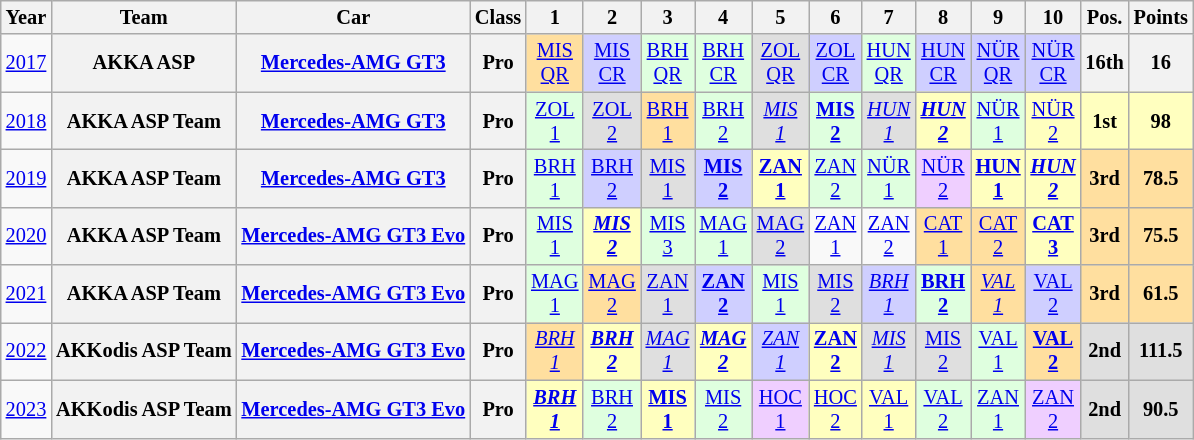<table class="wikitable" border="1" style="text-align:center; font-size:85%;">
<tr>
<th>Year</th>
<th>Team</th>
<th>Car</th>
<th>Class</th>
<th>1</th>
<th>2</th>
<th>3</th>
<th>4</th>
<th>5</th>
<th>6</th>
<th>7</th>
<th>8</th>
<th>9</th>
<th>10</th>
<th>Pos.</th>
<th>Points</th>
</tr>
<tr>
<td><a href='#'>2017</a></td>
<th nowrap>AKKA ASP</th>
<th nowrap><a href='#'>Mercedes-AMG GT3</a></th>
<th>Pro</th>
<td style="background:#FFDF9F;"><a href='#'>MIS<br>QR</a><br></td>
<td style="background:#CFCFFF;"><a href='#'>MIS<br>CR</a><br></td>
<td style="background:#DFFFDF;"><a href='#'>BRH<br>QR</a><br></td>
<td style="background:#DFFFDF;"><a href='#'>BRH<br>CR</a><br></td>
<td style="background:#DFDFDF;"><a href='#'>ZOL<br>QR</a><br></td>
<td style="background:#CFCFFF;"><a href='#'>ZOL<br>CR</a><br></td>
<td style="background:#DFFFDF;"><a href='#'>HUN<br>QR</a><br></td>
<td style="background:#CFCFFF;"><a href='#'>HUN<br>CR</a><br></td>
<td style="background:#CFCFFF;"><a href='#'>NÜR<br>QR</a><br></td>
<td style="background:#CFCFFF;"><a href='#'>NÜR<br>CR</a><br></td>
<th>16th</th>
<th>16</th>
</tr>
<tr>
<td><a href='#'>2018</a></td>
<th nowrap>AKKA ASP Team</th>
<th nowrap><a href='#'>Mercedes-AMG GT3</a></th>
<th>Pro</th>
<td style="background:#DFFFDF;"><a href='#'>ZOL<br>1</a><br></td>
<td style="background:#DFDFDF;"><a href='#'>ZOL<br>2</a><br></td>
<td style="background:#FFDF9F;"><a href='#'>BRH<br>1</a><br></td>
<td style="background:#DFFFDF;"><a href='#'>BRH<br>2</a><br></td>
<td style="background:#DFDFDF;"><em><a href='#'>MIS<br>1</a></em><br></td>
<td style="background:#DFFFDF;"><strong><a href='#'>MIS<br>2</a></strong><br></td>
<td style="background:#DFDFDF;"><em><a href='#'>HUN<br>1</a></em><br></td>
<td style="background:#FFFFBF;"><strong><em><a href='#'>HUN<br>2</a></em></strong><br></td>
<td style="background:#DFFFDF;"><a href='#'>NÜR<br>1</a><br></td>
<td style="background:#FFFFBF;"><a href='#'>NÜR<br>2</a><br></td>
<th style="background:#FFFFBF;">1st</th>
<th style="background:#FFFFBF;">98</th>
</tr>
<tr>
<td><a href='#'>2019</a></td>
<th nowrap>AKKA ASP Team</th>
<th nowrap><a href='#'>Mercedes-AMG GT3</a></th>
<th>Pro</th>
<td style="background:#DFFFDF;"><a href='#'>BRH<br>1</a><br></td>
<td style="background:#CFCFFF;"><a href='#'>BRH<br>2</a><br></td>
<td style="background:#DFDFDF;"><a href='#'>MIS<br>1</a><br></td>
<td style="background:#CFCFFF;"><strong><a href='#'>MIS<br>2</a></strong><br></td>
<td style="background:#FFFFBF;"><strong><a href='#'>ZAN<br>1</a></strong><br></td>
<td style="background:#DFFFDF;"><a href='#'>ZAN<br>2</a><br></td>
<td style="background:#DFFFDF;"><a href='#'>NÜR<br>1</a><br></td>
<td style="background:#EFCFFF;"><a href='#'>NÜR<br>2</a><br></td>
<td style="background:#FFFFBF;"><strong><a href='#'>HUN<br>1</a></strong><br></td>
<td style="background:#FFFFBF;"><strong><em><a href='#'>HUN<br>2</a></em></strong><br></td>
<th style="background:#FFDF9F;">3rd</th>
<th style="background:#FFDF9F;">78.5</th>
</tr>
<tr>
<td><a href='#'>2020</a></td>
<th nowrap>AKKA ASP Team</th>
<th nowrap><a href='#'>Mercedes-AMG GT3 Evo</a></th>
<th>Pro</th>
<td style="background:#DFFFDF;"><a href='#'>MIS<br>1</a><br></td>
<td style="background:#FFFFBF;"><strong><em><a href='#'>MIS<br>2</a></em></strong><br></td>
<td style="background:#DFFFDF;"><a href='#'>MIS<br>3</a><br></td>
<td style="background:#DFFFDF;"><a href='#'>MAG<br>1</a><br></td>
<td style="background:#DFDFDF;"><a href='#'>MAG<br>2</a><br></td>
<td><a href='#'>ZAN<br>1</a></td>
<td><a href='#'>ZAN<br>2</a></td>
<td style="background:#FFDF9F;"><a href='#'>CAT<br>1</a><br></td>
<td style="background:#FFDF9F;"><a href='#'>CAT<br>2</a><br></td>
<td style="background:#FFFFBF;"><strong><a href='#'>CAT<br>3</a></strong><br></td>
<th style="background:#FFDF9F;">3rd</th>
<th style="background:#FFDF9F;">75.5</th>
</tr>
<tr>
<td><a href='#'>2021</a></td>
<th nowrap>AKKA ASP Team</th>
<th nowrap><a href='#'>Mercedes-AMG GT3 Evo</a></th>
<th>Pro</th>
<td style="background:#DFFFDF;"><a href='#'>MAG<br>1</a><br></td>
<td style="background:#FFDF9F;"><a href='#'>MAG<br>2</a><br></td>
<td style="background:#DFDFDF;"><a href='#'>ZAN<br>1</a><br></td>
<td style="background:#CFCFFF;"><strong><a href='#'>ZAN<br>2</a></strong><br></td>
<td style="background:#DFFFDF;"><a href='#'>MIS<br>1</a><br></td>
<td style="background:#DFDFDF;"><a href='#'>MIS<br>2</a><br></td>
<td style="background:#CFCFFF;"><em><a href='#'>BRH<br>1</a></em><br></td>
<td style="background:#DFFFDF;"><strong><a href='#'>BRH<br>2</a></strong><br></td>
<td style="background:#FFDF9F;"><em><a href='#'>VAL<br>1</a></em><br></td>
<td style="background:#CFCFFF;"><a href='#'>VAL <br>2</a><br></td>
<th style="background:#FFDF9F;">3rd</th>
<th style="background:#FFDF9F;">61.5</th>
</tr>
<tr>
<td><a href='#'>2022</a></td>
<th nowrap>AKKodis ASP Team</th>
<th nowrap><a href='#'>Mercedes-AMG GT3 Evo</a></th>
<th>Pro</th>
<td style="background:#FFDF9F;"><em><a href='#'>BRH<br>1</a></em><br></td>
<td style="background:#FFFFBF;"><strong><em><a href='#'>BRH<br>2</a></em></strong><br></td>
<td style="background:#DFDFDF;"><em><a href='#'>MAG<br>1</a></em><br></td>
<td style="background:#FFFFBF;"><strong><em><a href='#'>MAG<br>2</a></em></strong><br></td>
<td style="background:#CFCFFF;"><em><a href='#'>ZAN<br>1</a></em><br></td>
<td style="background:#FFFFBF;"><strong><a href='#'>ZAN<br>2</a></strong><br></td>
<td style="background:#DFDFDF;"><em><a href='#'>MIS<br>1</a></em><br></td>
<td style="background:#DFDFDF;"><a href='#'>MIS<br>2</a><br></td>
<td style="background:#DFFFDF;"><a href='#'>VAL<br>1</a><br></td>
<td style="background:#FFDF9F;"><strong><a href='#'>VAL <br>2</a></strong><br></td>
<th style="background:#DFDFDF;">2nd</th>
<th style="background:#DFDFDF;">111.5</th>
</tr>
<tr>
<td><a href='#'>2023</a></td>
<th nowrap>AKKodis ASP Team</th>
<th nowrap><a href='#'>Mercedes-AMG GT3 Evo</a></th>
<th>Pro</th>
<td style="background:#FFFFBF;"><strong><em><a href='#'>BRH<br>1</a></em></strong><br></td>
<td style="background:#DFFFDF;"><a href='#'>BRH<br>2</a><br></td>
<td style="background:#FFFFBF;"><strong><a href='#'>MIS<br>1</a></strong><br></td>
<td style="background:#DFFFDF;"><a href='#'>MIS<br>2</a><br></td>
<td style="background:#EFCFFF;"><a href='#'>HOC<br>1</a><br></td>
<td style="background:#FFFFBF;"><a href='#'>HOC<br>2</a><br></td>
<td style="background:#FFFFBF;"><a href='#'>VAL<br>1</a><br></td>
<td style="background:#DFFFDF;"><a href='#'>VAL<br>2</a><br></td>
<td style="background:#DFFFDF;"><a href='#'>ZAN<br>1</a><br></td>
<td style="background:#EFCFFF;"><a href='#'>ZAN<br>2</a><br></td>
<th style="background:#DFDFDF;">2nd</th>
<th style="background:#DFDFDF;">90.5</th>
</tr>
</table>
